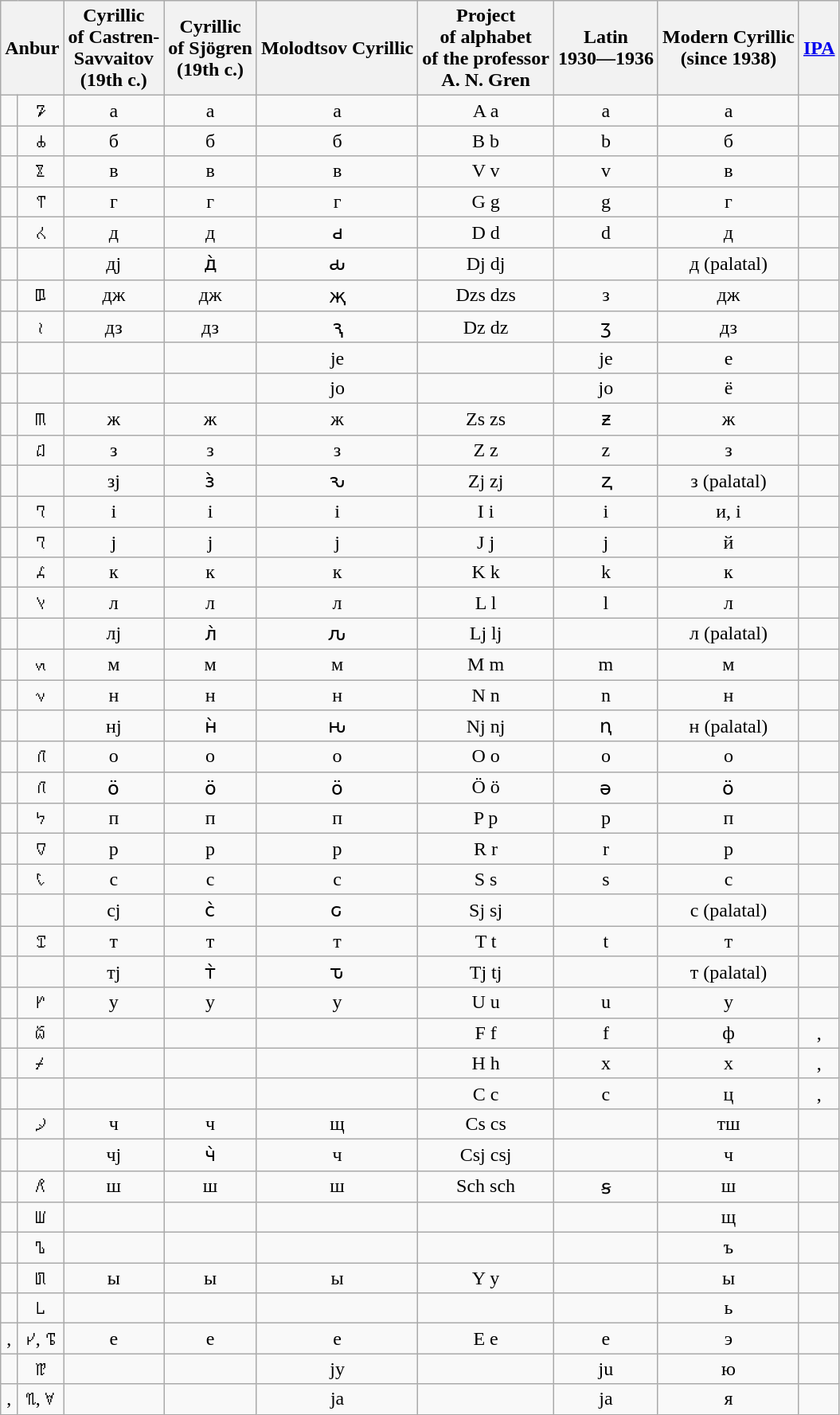<table class="wikitable" style="text-align: center">
<tr>
<th colspan="2">Anbur</th>
<th>Cyrillic<br>of Castren-<br>Savvaitov<br>(19th c.)</th>
<th>Cyrillic<br>of Sjögren <br>(19th c.)</th>
<th>Molodtsov Cyrillic</th>
<th>Project<br>of alphabet<br>of the professor<br>A. N. Gren</th>
<th>Latin<br>1930—1936</th>
<th>Modern Cyrillic<br>(since 1938)</th>
<th><a href='#'>IPA</a></th>
</tr>
<tr>
<td></td>
<td>𐍐</td>
<td>а</td>
<td>а</td>
<td>а</td>
<td>A a</td>
<td>a</td>
<td>а</td>
<td></td>
</tr>
<tr>
<td></td>
<td>𐍑</td>
<td>б</td>
<td>б</td>
<td>б</td>
<td>B b</td>
<td>b</td>
<td>б</td>
<td></td>
</tr>
<tr>
<td></td>
<td>𐍮</td>
<td>в</td>
<td>в</td>
<td>в</td>
<td>V v</td>
<td>v</td>
<td>в</td>
<td></td>
</tr>
<tr>
<td></td>
<td>𐍒</td>
<td>г</td>
<td>г</td>
<td>г</td>
<td>G g</td>
<td>g</td>
<td>г</td>
<td></td>
</tr>
<tr>
<td></td>
<td>𐍓</td>
<td>д</td>
<td>д</td>
<td>ԁ</td>
<td>D d</td>
<td>d</td>
<td>д</td>
<td></td>
</tr>
<tr>
<td></td>
<td></td>
<td>дј</td>
<td>д̀</td>
<td>ԃ</td>
<td>Dj dj</td>
<td></td>
<td>д (palatal)</td>
<td></td>
</tr>
<tr>
<td></td>
<td>𐍖‎</td>
<td>дж</td>
<td>дж</td>
<td>җ</td>
<td>Dzs dzs</td>
<td>з</td>
<td>дж</td>
<td></td>
</tr>
<tr>
<td></td>
<td>𐍘</td>
<td>дз</td>
<td>дз</td>
<td>ԇ</td>
<td>Dz dz</td>
<td>ӡ</td>
<td>дз</td>
<td></td>
</tr>
<tr>
<td></td>
<td></td>
<td></td>
<td></td>
<td>је</td>
<td></td>
<td>je</td>
<td>е</td>
<td></td>
</tr>
<tr>
<td></td>
<td></td>
<td></td>
<td></td>
<td>јо</td>
<td></td>
<td>jo</td>
<td>ё</td>
<td></td>
</tr>
<tr>
<td></td>
<td>𐍕</td>
<td>ж</td>
<td>ж</td>
<td>ж</td>
<td>Zs zs</td>
<td>ƶ</td>
<td>ж</td>
<td></td>
</tr>
<tr>
<td></td>
<td>𐍗</td>
<td>з</td>
<td>з</td>
<td>з</td>
<td>Z z</td>
<td>z</td>
<td>з</td>
<td></td>
</tr>
<tr>
<td></td>
<td></td>
<td>зј</td>
<td>з̀</td>
<td>ԅ</td>
<td>Zj zj</td>
<td>ⱬ</td>
<td>з (palatal)</td>
<td></td>
</tr>
<tr>
<td></td>
<td>𐍙</td>
<td>і</td>
<td>і</td>
<td>і</td>
<td>I i</td>
<td>i</td>
<td>и, і</td>
<td></td>
</tr>
<tr>
<td></td>
<td>𐍙</td>
<td>ј</td>
<td>ј</td>
<td>ј</td>
<td>J j</td>
<td>j</td>
<td>й</td>
<td></td>
</tr>
<tr>
<td></td>
<td>𐍚</td>
<td>к</td>
<td>к</td>
<td>к</td>
<td>K k</td>
<td>k</td>
<td>к</td>
<td></td>
</tr>
<tr>
<td></td>
<td>𐍛</td>
<td>л</td>
<td>л</td>
<td>л</td>
<td>L l</td>
<td>l</td>
<td>л</td>
<td></td>
</tr>
<tr>
<td></td>
<td></td>
<td>лј</td>
<td>л̀</td>
<td>ԉ</td>
<td>Lj lj</td>
<td></td>
<td>л (palatal)</td>
<td></td>
</tr>
<tr>
<td></td>
<td>𐍜</td>
<td>м</td>
<td>м</td>
<td>м</td>
<td>M m</td>
<td>m</td>
<td>м</td>
<td></td>
</tr>
<tr>
<td></td>
<td>𐍝</td>
<td>н</td>
<td>н</td>
<td>н</td>
<td>N n</td>
<td>n</td>
<td>н</td>
<td></td>
</tr>
<tr>
<td></td>
<td></td>
<td>нј</td>
<td>н̀</td>
<td>ԋ</td>
<td>Nj nj</td>
<td>ꞑ</td>
<td>н (palatal)</td>
<td></td>
</tr>
<tr>
<td></td>
<td>𐍩</td>
<td>о</td>
<td>о</td>
<td>о</td>
<td>O o</td>
<td>o</td>
<td>o</td>
<td></td>
</tr>
<tr>
<td></td>
<td>𐍩</td>
<td>ӧ</td>
<td>ӧ</td>
<td>ӧ</td>
<td>Ö ö</td>
<td>ə</td>
<td>ӧ</td>
<td></td>
</tr>
<tr>
<td></td>
<td>𐍟</td>
<td>п</td>
<td>п</td>
<td>п</td>
<td>P p</td>
<td>p</td>
<td>п</td>
<td></td>
</tr>
<tr>
<td></td>
<td>𐍠</td>
<td>р</td>
<td>р</td>
<td>р</td>
<td>R r</td>
<td>r</td>
<td>р</td>
<td></td>
</tr>
<tr>
<td></td>
<td>𐍡</td>
<td>с</td>
<td>с</td>
<td>с</td>
<td>S s</td>
<td>s</td>
<td>с</td>
<td></td>
</tr>
<tr>
<td></td>
<td></td>
<td>сј</td>
<td>с̀</td>
<td>ԍ</td>
<td>Sj sj</td>
<td></td>
<td>с (palatal)</td>
<td></td>
</tr>
<tr>
<td></td>
<td>𐍢</td>
<td>т</td>
<td>т</td>
<td>т</td>
<td>T t</td>
<td>t</td>
<td>т</td>
<td></td>
</tr>
<tr>
<td></td>
<td></td>
<td>тј</td>
<td>т̀</td>
<td>ԏ</td>
<td>Tj tj</td>
<td></td>
<td>т (palatal)</td>
<td></td>
</tr>
<tr>
<td></td>
<td>𐍣</td>
<td>у</td>
<td>у</td>
<td>у</td>
<td>U u</td>
<td>u</td>
<td>у</td>
<td></td>
</tr>
<tr>
<td></td>
<td>𐍫</td>
<td></td>
<td></td>
<td></td>
<td>F f</td>
<td>f</td>
<td>ф</td>
<td>, </td>
</tr>
<tr>
<td></td>
<td>𐍬</td>
<td></td>
<td></td>
<td></td>
<td>H h</td>
<td>x</td>
<td>х</td>
<td>, </td>
</tr>
<tr>
<td></td>
<td></td>
<td></td>
<td></td>
<td></td>
<td>C c</td>
<td>c</td>
<td>ц</td>
<td>, </td>
</tr>
<tr>
<td></td>
<td>𐍤</td>
<td>ч</td>
<td>ч</td>
<td>щ</td>
<td>Cs cs</td>
<td></td>
<td>тш</td>
<td><br></td>
</tr>
<tr>
<td></td>
<td></td>
<td>чј</td>
<td>ч̀</td>
<td>ч</td>
<td>Csj csj</td>
<td></td>
<td>ч</td>
<td></td>
</tr>
<tr>
<td></td>
<td>𐍥</td>
<td>ш</td>
<td>ш</td>
<td>ш</td>
<td>Sch sch</td>
<td>ꞩ</td>
<td>ш</td>
<td></td>
</tr>
<tr>
<td></td>
<td>𐍦</td>
<td></td>
<td></td>
<td></td>
<td></td>
<td></td>
<td>щ</td>
<td></td>
</tr>
<tr>
<td></td>
<td>𐍯</td>
<td></td>
<td></td>
<td></td>
<td></td>
<td></td>
<td>ъ</td>
<td></td>
</tr>
<tr>
<td></td>
<td>𐍨</td>
<td>ы</td>
<td>ы</td>
<td>ы</td>
<td>Y y</td>
<td></td>
<td>ы</td>
<td></td>
</tr>
<tr>
<td></td>
<td>𐍰</td>
<td></td>
<td></td>
<td></td>
<td></td>
<td></td>
<td>ь</td>
<td></td>
</tr>
<tr>
<td>, </td>
<td>𐍔, 𐍱</td>
<td>е</td>
<td>е</td>
<td>е</td>
<td>E e</td>
<td>e</td>
<td>э</td>
<td></td>
</tr>
<tr>
<td></td>
<td>𐍳</td>
<td></td>
<td></td>
<td>ју</td>
<td></td>
<td>ju</td>
<td>ю</td>
<td></td>
</tr>
<tr>
<td>, </td>
<td>𐍴‎, 𐍵</td>
<td></td>
<td></td>
<td>ја</td>
<td></td>
<td>ja</td>
<td>я</td>
<td></td>
</tr>
</table>
